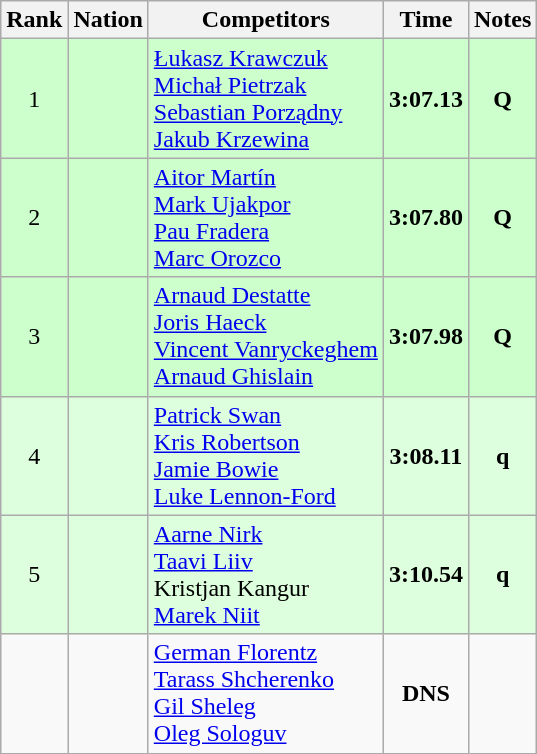<table class="wikitable sortable" style="text-align:center">
<tr>
<th>Rank</th>
<th>Nation</th>
<th>Competitors</th>
<th>Time</th>
<th>Notes</th>
</tr>
<tr bgcolor=ccffcc>
<td>1</td>
<td align=left></td>
<td align=left><a href='#'>Łukasz Krawczuk</a><br><a href='#'>Michał Pietrzak</a><br><a href='#'>Sebastian Porządny</a><br><a href='#'>Jakub Krzewina</a></td>
<td><strong>3:07.13</strong></td>
<td><strong>Q</strong></td>
</tr>
<tr bgcolor=ccffcc>
<td>2</td>
<td align=left></td>
<td align=left><a href='#'>Aitor Martín</a><br><a href='#'>Mark Ujakpor</a><br><a href='#'>Pau Fradera</a><br><a href='#'>Marc Orozco</a></td>
<td><strong>3:07.80</strong></td>
<td><strong>Q</strong></td>
</tr>
<tr bgcolor=ccffcc>
<td>3</td>
<td align=left></td>
<td align=left><a href='#'>Arnaud Destatte</a><br><a href='#'>Joris Haeck</a><br><a href='#'>Vincent Vanryckeghem</a><br><a href='#'>Arnaud Ghislain</a></td>
<td><strong>3:07.98</strong></td>
<td><strong>Q</strong></td>
</tr>
<tr bgcolor=ddffdd>
<td>4</td>
<td align=left></td>
<td align=left><a href='#'>Patrick Swan</a><br><a href='#'>Kris Robertson</a><br><a href='#'>Jamie Bowie</a><br><a href='#'>Luke Lennon-Ford</a></td>
<td><strong>3:08.11</strong></td>
<td><strong>q</strong></td>
</tr>
<tr bgcolor=ddffdd>
<td>5</td>
<td align=left></td>
<td align=left><a href='#'>Aarne Nirk</a><br><a href='#'>Taavi Liiv</a><br>Kristjan Kangur<br><a href='#'>Marek Niit</a></td>
<td><strong>3:10.54</strong></td>
<td><strong>q</strong></td>
</tr>
<tr>
<td></td>
<td align=left></td>
<td align=left><a href='#'>German Florentz</a><br><a href='#'>Tarass Shcherenko</a><br><a href='#'>Gil Sheleg</a><br><a href='#'>Oleg Sologuv</a></td>
<td><strong>DNS</strong></td>
<td></td>
</tr>
</table>
